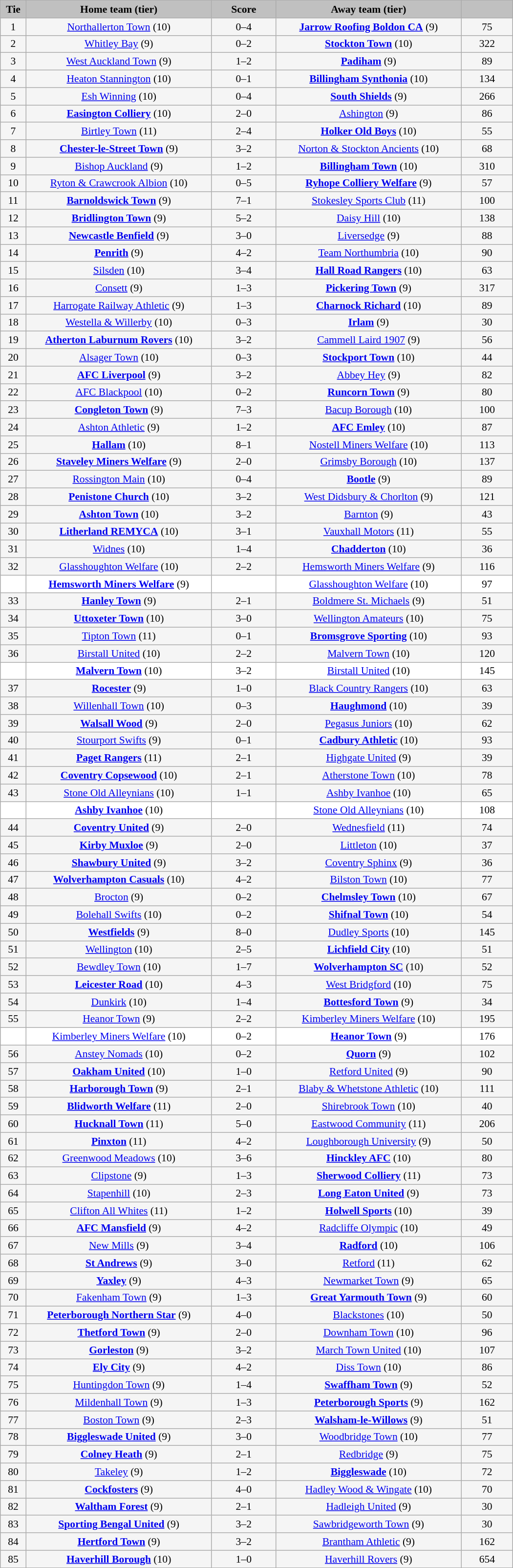<table class="wikitable" style="width: 700px; background:WhiteSmoke; text-align:center; font-size:90%">
<tr>
<td scope="col" style="width:  5.00%; background:silver;"><strong>Tie</strong></td>
<td scope="col" style="width: 36.25%; background:silver;"><strong>Home team (tier)</strong></td>
<td scope="col" style="width: 12.50%; background:silver;"><strong>Score</strong></td>
<td scope="col" style="width: 36.25%; background:silver;"><strong>Away team (tier)</strong></td>
<td scope="col" style="width: 10.00%; background:silver;"><strong></strong></td>
</tr>
<tr>
<td>1</td>
<td><a href='#'>Northallerton Town</a> (10)</td>
<td>0–4</td>
<td><strong><a href='#'>Jarrow Roofing Boldon CA</a></strong> (9)</td>
<td>75</td>
</tr>
<tr>
<td>2</td>
<td><a href='#'>Whitley Bay</a> (9)</td>
<td>0–2</td>
<td><strong><a href='#'>Stockton Town</a></strong> (10)</td>
<td>322</td>
</tr>
<tr>
<td>3</td>
<td><a href='#'>West Auckland Town</a> (9)</td>
<td>1–2 </td>
<td><strong><a href='#'>Padiham</a></strong> (9)</td>
<td>89</td>
</tr>
<tr>
<td>4</td>
<td><a href='#'>Heaton Stannington</a> (10)</td>
<td>0–1</td>
<td><strong><a href='#'>Billingham Synthonia</a></strong> (10)</td>
<td>134</td>
</tr>
<tr>
<td>5</td>
<td><a href='#'>Esh Winning</a> (10)</td>
<td>0–4</td>
<td><strong><a href='#'>South Shields</a></strong> (9)</td>
<td>266</td>
</tr>
<tr>
<td>6</td>
<td><strong><a href='#'>Easington Colliery</a></strong> (10)</td>
<td>2–0</td>
<td><a href='#'>Ashington</a> (9)</td>
<td>86</td>
</tr>
<tr>
<td>7</td>
<td><a href='#'>Birtley Town</a> (11)</td>
<td>2–4</td>
<td><strong><a href='#'>Holker Old Boys</a></strong> (10)</td>
<td>55</td>
</tr>
<tr>
<td>8</td>
<td><strong><a href='#'>Chester-le-Street Town</a></strong> (9)</td>
<td>3–2</td>
<td><a href='#'>Norton & Stockton Ancients</a> (10)</td>
<td>68</td>
</tr>
<tr>
<td>9</td>
<td><a href='#'>Bishop Auckland</a> (9)</td>
<td>1–2</td>
<td><strong><a href='#'>Billingham Town</a></strong> (10)</td>
<td>310</td>
</tr>
<tr>
<td>10</td>
<td><a href='#'>Ryton & Crawcrook Albion</a> (10)</td>
<td>0–5</td>
<td><strong><a href='#'>Ryhope Colliery Welfare</a></strong> (9)</td>
<td>57</td>
</tr>
<tr>
<td>11</td>
<td><strong><a href='#'>Barnoldswick Town</a></strong> (9)</td>
<td>7–1</td>
<td><a href='#'>Stokesley Sports Club</a> (11)</td>
<td>100</td>
</tr>
<tr>
<td>12</td>
<td><strong><a href='#'>Bridlington Town</a></strong> (9)</td>
<td>5–2</td>
<td><a href='#'>Daisy Hill</a> (10)</td>
<td>138</td>
</tr>
<tr>
<td>13</td>
<td><strong><a href='#'>Newcastle Benfield</a></strong> (9)</td>
<td>3–0</td>
<td><a href='#'>Liversedge</a> (9)</td>
<td>88</td>
</tr>
<tr>
<td>14</td>
<td><strong><a href='#'>Penrith</a></strong> (9)</td>
<td>4–2</td>
<td><a href='#'>Team Northumbria</a> (10)</td>
<td>90</td>
</tr>
<tr>
<td>15</td>
<td><a href='#'>Silsden</a> (10)</td>
<td>3–4 </td>
<td><strong><a href='#'>Hall Road Rangers</a></strong> (10)</td>
<td>63</td>
</tr>
<tr>
<td>16</td>
<td><a href='#'>Consett</a> (9)</td>
<td>1–3</td>
<td><strong><a href='#'>Pickering Town</a></strong> (9)</td>
<td>317</td>
</tr>
<tr>
<td>17</td>
<td><a href='#'>Harrogate Railway Athletic</a> (9)</td>
<td>1–3</td>
<td><strong><a href='#'>Charnock Richard</a></strong> (10)</td>
<td>89</td>
</tr>
<tr>
<td>18</td>
<td><a href='#'>Westella & Willerby</a> (10)</td>
<td>0–3</td>
<td><strong><a href='#'>Irlam</a></strong> (9)</td>
<td>30</td>
</tr>
<tr>
<td>19</td>
<td><strong><a href='#'>Atherton Laburnum Rovers</a></strong> (10)</td>
<td>3–2</td>
<td><a href='#'>Cammell Laird 1907</a> (9)</td>
<td>56</td>
</tr>
<tr>
<td>20</td>
<td><a href='#'>Alsager Town</a> (10)</td>
<td>0–3</td>
<td><strong><a href='#'>Stockport Town</a></strong> (10)</td>
<td>44</td>
</tr>
<tr>
<td>21</td>
<td><strong><a href='#'>AFC Liverpool</a></strong> (9)</td>
<td>3–2 </td>
<td><a href='#'>Abbey Hey</a> (9)</td>
<td>82</td>
</tr>
<tr>
<td>22</td>
<td><a href='#'>AFC Blackpool</a> (10)</td>
<td>0–2</td>
<td><strong><a href='#'>Runcorn Town</a></strong> (9)</td>
<td>80</td>
</tr>
<tr>
<td>23</td>
<td><strong><a href='#'>Congleton Town</a></strong> (9)</td>
<td>7–3 </td>
<td><a href='#'>Bacup Borough</a> (10)</td>
<td>100</td>
</tr>
<tr>
<td>24</td>
<td><a href='#'>Ashton Athletic</a> (9)</td>
<td>1–2</td>
<td><strong><a href='#'>AFC Emley</a></strong> (10)</td>
<td>87</td>
</tr>
<tr>
<td>25</td>
<td><strong><a href='#'>Hallam</a></strong> (10)</td>
<td>8–1</td>
<td><a href='#'>Nostell Miners Welfare</a> (10)</td>
<td>113</td>
</tr>
<tr>
<td>26</td>
<td><strong><a href='#'>Staveley Miners Welfare</a></strong> (9)</td>
<td>2–0</td>
<td><a href='#'>Grimsby Borough</a> (10)</td>
<td>137</td>
</tr>
<tr>
<td>27</td>
<td><a href='#'>Rossington Main</a> (10)</td>
<td>0–4</td>
<td><strong><a href='#'>Bootle</a></strong> (9)</td>
<td>89</td>
</tr>
<tr>
<td>28</td>
<td><strong><a href='#'>Penistone Church</a></strong> (10)</td>
<td>3–2 </td>
<td><a href='#'>West Didsbury & Chorlton</a> (9)</td>
<td>121</td>
</tr>
<tr>
<td>29</td>
<td><strong><a href='#'>Ashton Town</a></strong> (10)</td>
<td>3–2</td>
<td><a href='#'>Barnton</a> (9)</td>
<td>43</td>
</tr>
<tr>
<td>30</td>
<td><strong><a href='#'>Litherland REMYCA</a></strong> (10)</td>
<td>3–1</td>
<td><a href='#'>Vauxhall Motors</a> (11)</td>
<td>55</td>
</tr>
<tr>
<td>31</td>
<td><a href='#'>Widnes</a> (10)</td>
<td>1–4</td>
<td><strong><a href='#'>Chadderton</a></strong> (10)</td>
<td>36</td>
</tr>
<tr>
<td>32</td>
<td><a href='#'>Glasshoughton Welfare</a> (10)</td>
<td>2–2</td>
<td><a href='#'>Hemsworth Miners Welfare</a> (9)</td>
<td>116</td>
</tr>
<tr style="background:white;">
<td><em></em></td>
<td><strong><a href='#'>Hemsworth Miners Welfare</a></strong> (9)</td>
<td></td>
<td><a href='#'>Glasshoughton Welfare</a> (10)</td>
<td>97</td>
</tr>
<tr>
<td>33</td>
<td><strong><a href='#'>Hanley Town</a></strong> (9)</td>
<td>2–1</td>
<td><a href='#'>Boldmere St. Michaels</a> (9)</td>
<td>51</td>
</tr>
<tr>
<td>34</td>
<td><strong><a href='#'>Uttoxeter Town</a></strong> (10)</td>
<td>3–0</td>
<td><a href='#'>Wellington Amateurs</a> (10)</td>
<td>75</td>
</tr>
<tr>
<td>35</td>
<td><a href='#'>Tipton Town</a> (11)</td>
<td>0–1</td>
<td><strong><a href='#'>Bromsgrove Sporting</a></strong> (10)</td>
<td>93</td>
</tr>
<tr>
<td>36</td>
<td><a href='#'>Birstall United</a> (10)</td>
<td>2–2</td>
<td><a href='#'>Malvern Town</a> (10)</td>
<td>120</td>
</tr>
<tr style="background:white;">
<td><em></em></td>
<td><strong><a href='#'>Malvern Town</a></strong> (10)</td>
<td>3–2 </td>
<td><a href='#'>Birstall United</a> (10)</td>
<td>145</td>
</tr>
<tr>
<td>37</td>
<td><strong><a href='#'>Rocester</a></strong> (9)</td>
<td>1–0</td>
<td><a href='#'>Black Country Rangers</a> (10)</td>
<td>63</td>
</tr>
<tr>
<td>38</td>
<td><a href='#'>Willenhall Town</a> (10)</td>
<td>0–3</td>
<td><strong><a href='#'>Haughmond</a></strong> (10)</td>
<td>39</td>
</tr>
<tr>
<td>39</td>
<td><strong><a href='#'>Walsall Wood</a></strong> (9)</td>
<td>2–0</td>
<td><a href='#'>Pegasus Juniors</a> (10)</td>
<td>62</td>
</tr>
<tr>
<td>40</td>
<td><a href='#'>Stourport Swifts</a> (9)</td>
<td>0–1</td>
<td><strong><a href='#'>Cadbury Athletic</a></strong> (10)</td>
<td>93</td>
</tr>
<tr>
<td>41</td>
<td><strong><a href='#'>Paget Rangers</a></strong> (11)</td>
<td>2–1</td>
<td><a href='#'>Highgate United</a> (9)</td>
<td>39</td>
</tr>
<tr>
<td>42</td>
<td><strong><a href='#'>Coventry Copsewood</a></strong> (10)</td>
<td>2–1</td>
<td><a href='#'>Atherstone Town</a> (10)</td>
<td>78</td>
</tr>
<tr>
<td>43</td>
<td><a href='#'>Stone Old Alleynians</a> (10)</td>
<td>1–1</td>
<td><a href='#'>Ashby Ivanhoe</a> (10)</td>
<td>65</td>
</tr>
<tr style="background:white;">
<td><em></em></td>
<td><strong><a href='#'>Ashby Ivanhoe</a></strong> (10)</td>
<td></td>
<td><a href='#'>Stone Old Alleynians</a> (10)</td>
<td>108</td>
</tr>
<tr>
<td>44</td>
<td><strong><a href='#'>Coventry United</a></strong> (9)</td>
<td>2–0</td>
<td><a href='#'>Wednesfield</a> (11)</td>
<td>74</td>
</tr>
<tr>
<td>45</td>
<td><strong><a href='#'>Kirby Muxloe</a></strong> (9)</td>
<td>2–0 </td>
<td><a href='#'>Littleton</a> (10)</td>
<td>37</td>
</tr>
<tr>
<td>46</td>
<td><strong><a href='#'>Shawbury United</a></strong> (9)</td>
<td>3–2</td>
<td><a href='#'>Coventry Sphinx</a> (9)</td>
<td>36</td>
</tr>
<tr>
<td>47</td>
<td><strong><a href='#'>Wolverhampton Casuals</a></strong> (10)</td>
<td>4–2</td>
<td><a href='#'>Bilston Town</a> (10)</td>
<td>77</td>
</tr>
<tr>
<td>48</td>
<td><a href='#'>Brocton</a> (9)</td>
<td>0–2</td>
<td><strong><a href='#'>Chelmsley Town</a></strong> (10)</td>
<td>67</td>
</tr>
<tr>
<td>49</td>
<td><a href='#'>Bolehall Swifts</a> (10)</td>
<td>0–2</td>
<td><strong><a href='#'>Shifnal Town</a></strong> (10)</td>
<td>54</td>
</tr>
<tr>
<td>50</td>
<td><strong><a href='#'>Westfields</a></strong> (9)</td>
<td>8–0</td>
<td><a href='#'>Dudley Sports</a> (10)</td>
<td>145</td>
</tr>
<tr>
<td>51</td>
<td><a href='#'>Wellington</a> (10)</td>
<td>2–5</td>
<td><strong><a href='#'>Lichfield City</a></strong> (10)</td>
<td>51</td>
</tr>
<tr>
<td>52</td>
<td><a href='#'>Bewdley Town</a> (10)</td>
<td>1–7</td>
<td><strong><a href='#'>Wolverhampton SC</a></strong> (10)</td>
<td>52</td>
</tr>
<tr>
<td>53</td>
<td><strong><a href='#'>Leicester Road</a></strong> (10)</td>
<td>4–3</td>
<td><a href='#'>West Bridgford</a> (10)</td>
<td>75</td>
</tr>
<tr>
<td>54</td>
<td><a href='#'>Dunkirk</a> (10)</td>
<td>1–4</td>
<td><strong><a href='#'>Bottesford Town</a></strong> (9)</td>
<td>34</td>
</tr>
<tr>
<td>55</td>
<td><a href='#'>Heanor Town</a> (9)</td>
<td>2–2</td>
<td><a href='#'>Kimberley Miners Welfare</a> (10)</td>
<td>195</td>
</tr>
<tr style="background:white;">
<td><em></em></td>
<td><a href='#'>Kimberley Miners Welfare</a> (10)</td>
<td>0–2</td>
<td><strong><a href='#'>Heanor Town</a></strong> (9)</td>
<td>176</td>
</tr>
<tr>
<td>56</td>
<td><a href='#'>Anstey Nomads</a> (10)</td>
<td>0–2</td>
<td><strong><a href='#'>Quorn</a></strong> (9)</td>
<td>102</td>
</tr>
<tr>
<td>57</td>
<td><strong><a href='#'>Oakham United</a></strong> (10)</td>
<td>1–0</td>
<td><a href='#'>Retford United</a> (9)</td>
<td>90</td>
</tr>
<tr>
<td>58</td>
<td><strong><a href='#'>Harborough Town</a></strong> (9)</td>
<td>2–1</td>
<td><a href='#'>Blaby & Whetstone Athletic</a> (10)</td>
<td>111</td>
</tr>
<tr>
<td>59</td>
<td><strong><a href='#'>Blidworth Welfare</a></strong> (11)</td>
<td>2–0</td>
<td><a href='#'>Shirebrook Town</a> (10)</td>
<td>40</td>
</tr>
<tr>
<td>60</td>
<td><strong><a href='#'>Hucknall Town</a></strong> (11)</td>
<td>5–0</td>
<td><a href='#'>Eastwood Community</a> (11)</td>
<td>206</td>
</tr>
<tr>
<td>61</td>
<td><strong><a href='#'>Pinxton</a></strong> (11)</td>
<td>4–2</td>
<td><a href='#'>Loughborough University</a> (9)</td>
<td>50</td>
</tr>
<tr>
<td>62</td>
<td><a href='#'>Greenwood Meadows</a> (10)</td>
<td>3–6</td>
<td><strong><a href='#'>Hinckley AFC</a></strong> (10)</td>
<td>80</td>
</tr>
<tr>
<td>63</td>
<td><a href='#'>Clipstone</a> (9)</td>
<td>1–3</td>
<td><strong><a href='#'>Sherwood Colliery</a></strong> (11)</td>
<td>73</td>
</tr>
<tr>
<td>64</td>
<td><a href='#'>Stapenhill</a> (10)</td>
<td>2–3</td>
<td><strong><a href='#'>Long Eaton United</a></strong> (9)</td>
<td>73</td>
</tr>
<tr>
<td>65</td>
<td><a href='#'>Clifton All Whites</a> (11)</td>
<td>1–2 </td>
<td><strong><a href='#'>Holwell Sports</a></strong> (10)</td>
<td>39</td>
</tr>
<tr>
<td>66</td>
<td><strong><a href='#'>AFC Mansfield</a></strong> (9)</td>
<td>4–2</td>
<td><a href='#'>Radcliffe Olympic</a> (10)</td>
<td>49</td>
</tr>
<tr>
<td>67</td>
<td><a href='#'>New Mills</a> (9)</td>
<td>3–4 </td>
<td><strong><a href='#'>Radford</a></strong> (10)</td>
<td>106</td>
</tr>
<tr>
<td>68</td>
<td><strong><a href='#'>St Andrews</a></strong> (9)</td>
<td>3–0</td>
<td><a href='#'>Retford</a> (11)</td>
<td>62</td>
</tr>
<tr>
<td>69</td>
<td><strong><a href='#'>Yaxley</a></strong> (9)</td>
<td>4–3 </td>
<td><a href='#'>Newmarket Town</a> (9)</td>
<td>65</td>
</tr>
<tr>
<td>70</td>
<td><a href='#'>Fakenham Town</a> (9)</td>
<td>1–3</td>
<td><strong><a href='#'>Great Yarmouth Town</a></strong> (9)</td>
<td>60</td>
</tr>
<tr>
<td>71</td>
<td><strong><a href='#'>Peterborough Northern Star</a></strong> (9)</td>
<td>4–0</td>
<td><a href='#'>Blackstones</a> (10)</td>
<td>50</td>
</tr>
<tr>
<td>72</td>
<td><strong><a href='#'>Thetford Town</a></strong> (9)</td>
<td>2–0</td>
<td><a href='#'>Downham Town</a> (10)</td>
<td>96</td>
</tr>
<tr>
<td>73</td>
<td><strong><a href='#'>Gorleston</a></strong> (9)</td>
<td>3–2</td>
<td><a href='#'>March Town United</a> (10)</td>
<td>107</td>
</tr>
<tr>
<td>74</td>
<td><strong><a href='#'>Ely City</a></strong> (9)</td>
<td>4–2</td>
<td><a href='#'>Diss Town</a> (10)</td>
<td>86</td>
</tr>
<tr>
<td>75</td>
<td><a href='#'>Huntingdon Town</a> (9)</td>
<td>1–4</td>
<td><strong><a href='#'>Swaffham Town</a></strong> (9)</td>
<td>52</td>
</tr>
<tr>
<td>76</td>
<td><a href='#'>Mildenhall Town</a> (9)</td>
<td>1–3</td>
<td><strong><a href='#'>Peterborough Sports</a></strong> (9)</td>
<td>162</td>
</tr>
<tr>
<td>77</td>
<td><a href='#'>Boston Town</a> (9)</td>
<td>2–3</td>
<td><strong><a href='#'>Walsham-le-Willows</a></strong> (9)</td>
<td>51</td>
</tr>
<tr>
<td>78</td>
<td><strong><a href='#'>Biggleswade United</a></strong> (9)</td>
<td>3–0</td>
<td><a href='#'>Woodbridge Town</a> (10)</td>
<td>77</td>
</tr>
<tr>
<td>79</td>
<td><strong><a href='#'>Colney Heath</a></strong> (9)</td>
<td>2–1</td>
<td><a href='#'>Redbridge</a> (9)</td>
<td>75</td>
</tr>
<tr>
<td>80</td>
<td><a href='#'>Takeley</a> (9)</td>
<td>1–2 </td>
<td><strong><a href='#'>Biggleswade</a></strong> (10)</td>
<td>72</td>
</tr>
<tr>
<td>81</td>
<td><strong><a href='#'>Cockfosters</a></strong> (9)</td>
<td>4–0</td>
<td><a href='#'>Hadley Wood & Wingate</a> (10)</td>
<td>70</td>
</tr>
<tr>
<td>82</td>
<td><strong><a href='#'>Waltham Forest</a></strong> (9)</td>
<td>2–1</td>
<td><a href='#'>Hadleigh United</a> (9)</td>
<td>30</td>
</tr>
<tr>
<td>83</td>
<td><strong><a href='#'>Sporting Bengal United</a></strong> (9)</td>
<td>3–2</td>
<td><a href='#'>Sawbridgeworth Town</a> (9)</td>
<td>30</td>
</tr>
<tr>
<td>84</td>
<td><strong><a href='#'>Hertford Town</a></strong> (9)</td>
<td>3–2</td>
<td><a href='#'>Brantham Athletic</a> (9)</td>
<td>162</td>
</tr>
<tr>
<td>85</td>
<td><strong><a href='#'>Haverhill Borough</a></strong> (10)</td>
<td>1–0</td>
<td><a href='#'>Haverhill Rovers</a> (9)</td>
<td>654</td>
</tr>
</table>
